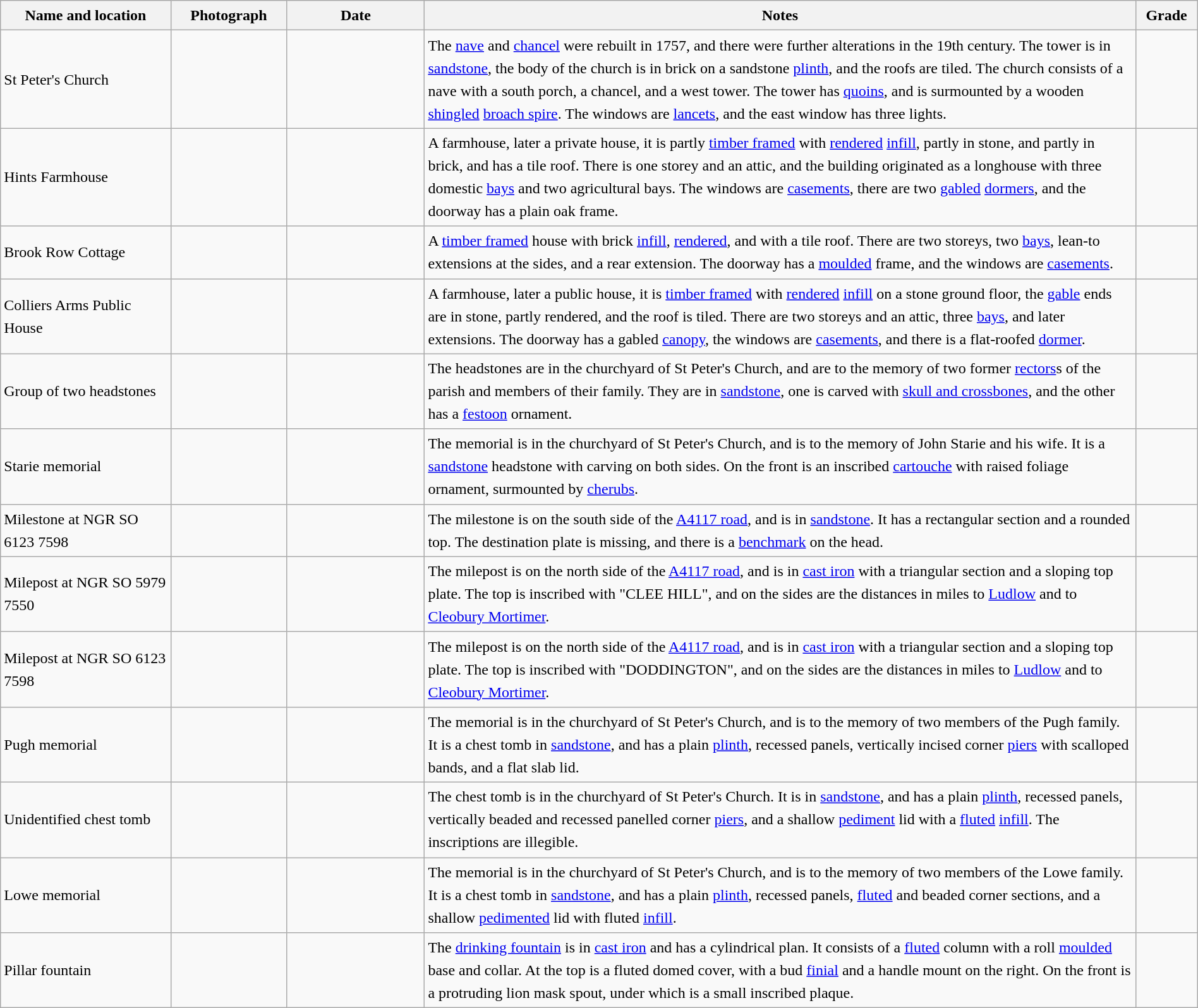<table class="wikitable sortable plainrowheaders" style="width:100%; border:0; text-align:left; line-height:150%;">
<tr>
<th scope="col"  style="width:150px">Name and location</th>
<th scope="col"  style="width:100px" class="unsortable">Photograph</th>
<th scope="col"  style="width:120px">Date</th>
<th scope="col"  style="width:650px" class="unsortable">Notes</th>
<th scope="col"  style="width:50px">Grade</th>
</tr>
<tr>
<td>St Peter's Church<br><small></small></td>
<td></td>
<td align="center"></td>
<td>The <a href='#'>nave</a> and <a href='#'>chancel</a> were rebuilt in 1757, and there were further alterations in the 19th century.  The tower is in <a href='#'>sandstone</a>, the body of the church is in brick on a sandstone <a href='#'>plinth</a>, and the roofs are tiled.  The church consists of a nave with a south porch, a chancel, and a west tower.  The tower has <a href='#'>quoins</a>, and is surmounted by a wooden <a href='#'>shingled</a> <a href='#'>broach spire</a>.  The windows are <a href='#'>lancets</a>, and the east window has three lights.</td>
<td align="center" ></td>
</tr>
<tr>
<td>Hints Farmhouse<br><small></small></td>
<td></td>
<td align="center"></td>
<td>A farmhouse, later a private house, it is partly <a href='#'>timber framed</a> with <a href='#'>rendered</a> <a href='#'>infill</a>, partly in stone, and partly in brick, and has a tile roof.  There is one storey and an attic, and the building originated as a longhouse with three domestic <a href='#'>bays</a> and two agricultural bays.  The windows are <a href='#'>casements</a>, there are two <a href='#'>gabled</a> <a href='#'>dormers</a>, and the doorway has a plain oak frame.</td>
<td align="center" ></td>
</tr>
<tr>
<td>Brook Row Cottage<br><small></small></td>
<td></td>
<td align="center"></td>
<td>A <a href='#'>timber framed</a> house with brick <a href='#'>infill</a>, <a href='#'>rendered</a>, and with a tile roof.  There are two storeys, two <a href='#'>bays</a>, lean-to extensions at the sides, and a rear extension.  The doorway has a <a href='#'>moulded</a> frame, and the windows are <a href='#'>casements</a>.</td>
<td align="center" ></td>
</tr>
<tr>
<td>Colliers Arms Public House<br><small></small></td>
<td></td>
<td align="center"></td>
<td>A farmhouse, later a public house, it is <a href='#'>timber framed</a> with <a href='#'>rendered</a> <a href='#'>infill</a> on a stone ground floor, the <a href='#'>gable</a> ends are in stone, partly rendered, and the roof is tiled.  There are two storeys and an attic, three <a href='#'>bays</a>, and later extensions.  The doorway has a gabled <a href='#'>canopy</a>, the windows are <a href='#'>casements</a>, and there is a flat-roofed <a href='#'>dormer</a>.</td>
<td align="center" ></td>
</tr>
<tr>
<td>Group of two headstones<br><small></small></td>
<td></td>
<td align="center"></td>
<td>The headstones are in the churchyard of St Peter's Church, and are to the memory of two former <a href='#'>rectors</a>s of the parish and members of their family.  They are in <a href='#'>sandstone</a>, one is carved with <a href='#'>skull and crossbones</a>, and the other has a <a href='#'>festoon</a> ornament.</td>
<td align="center" ></td>
</tr>
<tr>
<td>Starie memorial<br><small></small></td>
<td></td>
<td align="center"></td>
<td>The memorial is in the churchyard of St Peter's Church, and is to the memory of John Starie and his wife.  It is a <a href='#'>sandstone</a> headstone with carving on both sides.  On the front is an inscribed <a href='#'>cartouche</a> with raised foliage ornament, surmounted by <a href='#'>cherubs</a>.</td>
<td align="center" ></td>
</tr>
<tr>
<td>Milestone at NGR SO 6123 7598<br><small></small></td>
<td></td>
<td align="center"></td>
<td>The milestone is on the south side of the <a href='#'>A4117 road</a>, and is in <a href='#'>sandstone</a>.  It has a rectangular section and a rounded top.  The destination plate is missing, and there is a <a href='#'>benchmark</a> on the head.</td>
<td align="center" ></td>
</tr>
<tr>
<td>Milepost at NGR SO 5979 7550<br><small></small></td>
<td></td>
<td align="center"></td>
<td>The milepost is on the north side of the <a href='#'>A4117 road</a>, and is in <a href='#'>cast iron</a> with a triangular section and a sloping top plate.  The top is inscribed with "CLEE HILL", and on the sides are the distances in miles to <a href='#'>Ludlow</a> and to <a href='#'>Cleobury Mortimer</a>.</td>
<td align="center" ></td>
</tr>
<tr>
<td>Milepost at NGR SO 6123 7598<br><small></small></td>
<td></td>
<td align="center"></td>
<td>The milepost is on the north side of the <a href='#'>A4117 road</a>, and is in <a href='#'>cast iron</a> with a triangular section and a sloping top plate.  The top is inscribed with "DODDINGTON", and on the sides are the distances in miles to <a href='#'>Ludlow</a> and to <a href='#'>Cleobury Mortimer</a>.</td>
<td align="center" ></td>
</tr>
<tr>
<td>Pugh memorial<br><small></small></td>
<td></td>
<td align="center"></td>
<td>The memorial is in the churchyard of St Peter's Church, and is to the memory of two members of the Pugh family.  It is a chest tomb in <a href='#'>sandstone</a>, and has a plain <a href='#'>plinth</a>, recessed panels, vertically incised corner <a href='#'>piers</a> with scalloped bands, and a flat slab lid.</td>
<td align="center" ></td>
</tr>
<tr>
<td>Unidentified chest tomb<br><small></small></td>
<td></td>
<td align="center"></td>
<td>The chest tomb is in the churchyard of St Peter's Church.  It is in <a href='#'>sandstone</a>, and has a plain <a href='#'>plinth</a>, recessed panels, vertically beaded and recessed panelled corner <a href='#'>piers</a>, and a shallow <a href='#'>pediment</a> lid with a <a href='#'>fluted</a> <a href='#'>infill</a>.  The inscriptions are illegible.</td>
<td align="center" ></td>
</tr>
<tr>
<td>Lowe memorial<br><small></small></td>
<td></td>
<td align="center"></td>
<td>The memorial is in the churchyard of St Peter's Church, and is to the memory of two members of the Lowe family.  It is a chest tomb in <a href='#'>sandstone</a>, and has a plain <a href='#'>plinth</a>, recessed panels, <a href='#'>fluted</a> and beaded corner sections, and a shallow <a href='#'>pedimented</a> lid with fluted <a href='#'>infill</a>.</td>
<td align="center" ></td>
</tr>
<tr>
<td>Pillar fountain<br><small></small></td>
<td></td>
<td align="center"></td>
<td>The <a href='#'>drinking fountain</a> is in <a href='#'>cast iron</a> and has a cylindrical plan.  It consists of a <a href='#'>fluted</a> column with a roll <a href='#'>moulded</a> base and collar. At the top is a fluted domed cover, with a bud <a href='#'>finial</a> and a handle mount on the right.  On the front is a protruding lion mask spout, under which is a small inscribed plaque.</td>
<td align="center" ></td>
</tr>
<tr>
</tr>
</table>
